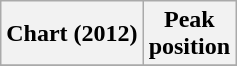<table class="wikitable">
<tr>
<th>Chart (2012)</th>
<th>Peak<br>position</th>
</tr>
<tr>
</tr>
</table>
